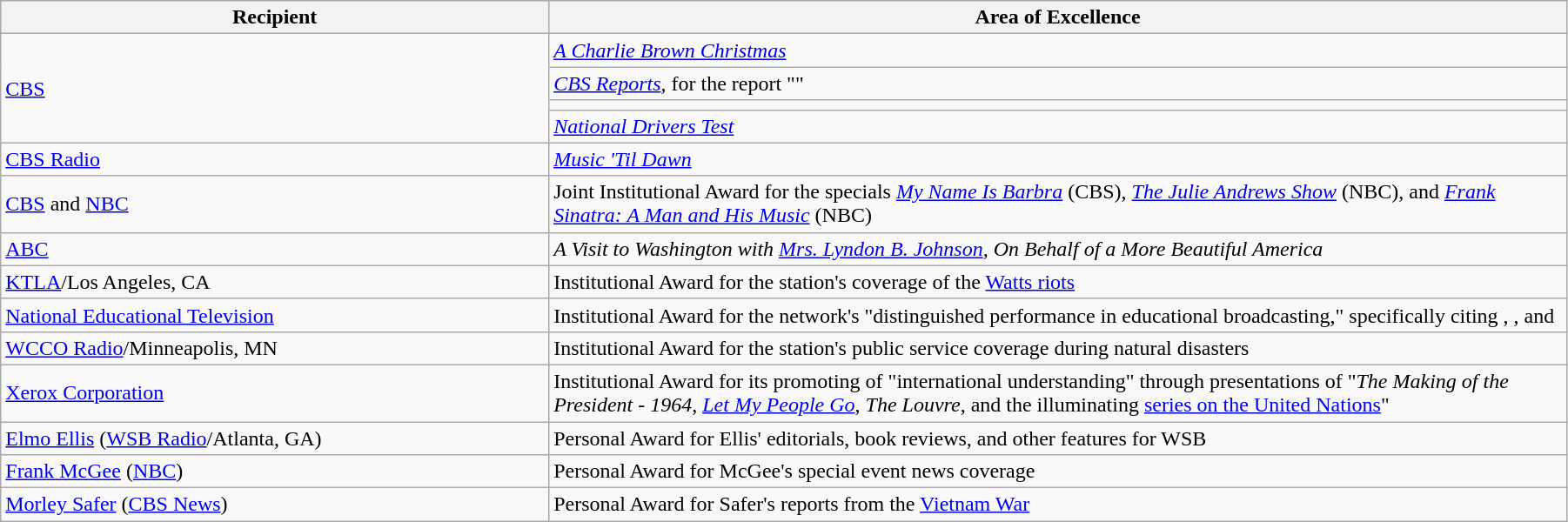<table class="wikitable" style="width:95%">
<tr bgcolor="#CCCCCC">
<th width=35%>Recipient</th>
<th width=65%>Area of Excellence</th>
</tr>
<tr>
<td rowspan="4"><a href='#'>CBS</a></td>
<td><em><a href='#'>A Charlie Brown Christmas</a></em></td>
</tr>
<tr>
<td><em><a href='#'>CBS Reports</a></em>, for the report ""</td>
</tr>
<tr>
<td><em></em></td>
</tr>
<tr>
<td><em><a href='#'>National Drivers Test</a></em></td>
</tr>
<tr>
<td><a href='#'>CBS Radio</a></td>
<td><em><a href='#'>Music 'Til Dawn</a></em></td>
</tr>
<tr>
<td><a href='#'>CBS</a> and <a href='#'>NBC</a></td>
<td>Joint Institutional Award for the specials <em><a href='#'>My Name Is Barbra</a></em> (CBS), <em><a href='#'>The Julie Andrews Show</a></em> (NBC), and <em><a href='#'>Frank Sinatra: A Man and His Music</a></em> (NBC)</td>
</tr>
<tr>
<td><a href='#'>ABC</a></td>
<td><em>A Visit to Washington with <a href='#'>Mrs. Lyndon B. Johnson</a>, On Behalf of a More Beautiful America</em></td>
</tr>
<tr>
<td><a href='#'>KTLA</a>/Los Angeles, CA</td>
<td>Institutional Award for the station's coverage of the <a href='#'>Watts riots</a></td>
</tr>
<tr>
<td><a href='#'>National Educational Television</a></td>
<td>Institutional Award for the network's "distinguished performance in educational broadcasting," specifically citing <em></em>, <em></em>, and <em></em></td>
</tr>
<tr>
<td><a href='#'>WCCO Radio</a>/Minneapolis, MN</td>
<td>Institutional Award for the station's public service coverage during natural disasters</td>
</tr>
<tr>
<td><a href='#'>Xerox Corporation</a></td>
<td>Institutional Award for its promoting of "international understanding" through presentations of "<em>The Making of the President - 1964</em>, <em><a href='#'>Let My People Go</a></em>, <em>The Louvre</em>, and the illuminating <a href='#'>series on the United Nations</a>"</td>
</tr>
<tr>
<td><a href='#'>Elmo Ellis</a> (<a href='#'>WSB Radio</a>/Atlanta, GA)</td>
<td>Personal Award for Ellis' editorials, book reviews, and other features for WSB</td>
</tr>
<tr>
<td><a href='#'>Frank McGee</a> (<a href='#'>NBC</a>)</td>
<td>Personal Award for McGee's special event news coverage</td>
</tr>
<tr>
<td><a href='#'>Morley Safer</a> (<a href='#'>CBS News</a>)</td>
<td>Personal Award for Safer's reports from the <a href='#'>Vietnam War</a></td>
</tr>
</table>
